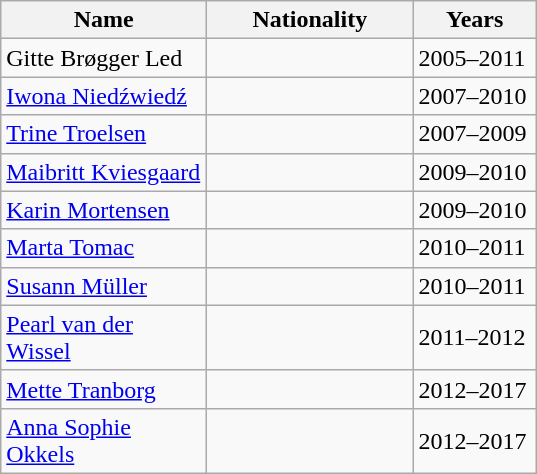<table class="wikitable">
<tr>
<th style="width:130px;">Name</th>
<th style="width:130px;">Nationality</th>
<th style="width:75px;">Years</th>
</tr>
<tr>
<td>Gitte Brøgger Led</td>
<td></td>
<td>2005–2011</td>
</tr>
<tr>
<td><a href='#'>Iwona Niedźwiedź</a></td>
<td></td>
<td>2007–2010</td>
</tr>
<tr>
<td><a href='#'>Trine Troelsen</a></td>
<td></td>
<td>2007–2009</td>
</tr>
<tr>
<td><a href='#'>Maibritt Kviesgaard</a></td>
<td></td>
<td>2009–2010</td>
</tr>
<tr>
<td><a href='#'>Karin Mortensen</a></td>
<td></td>
<td>2009–2010</td>
</tr>
<tr>
<td><a href='#'>Marta Tomac</a></td>
<td></td>
<td>2010–2011</td>
</tr>
<tr>
<td><a href='#'>Susann Müller</a></td>
<td></td>
<td>2010–2011</td>
</tr>
<tr>
<td><a href='#'>Pearl van der Wissel</a></td>
<td></td>
<td>2011–2012</td>
</tr>
<tr>
<td><a href='#'>Mette Tranborg</a></td>
<td></td>
<td>2012–2017</td>
</tr>
<tr>
<td><a href='#'>Anna Sophie Okkels</a></td>
<td></td>
<td>2012–2017</td>
</tr>
</table>
